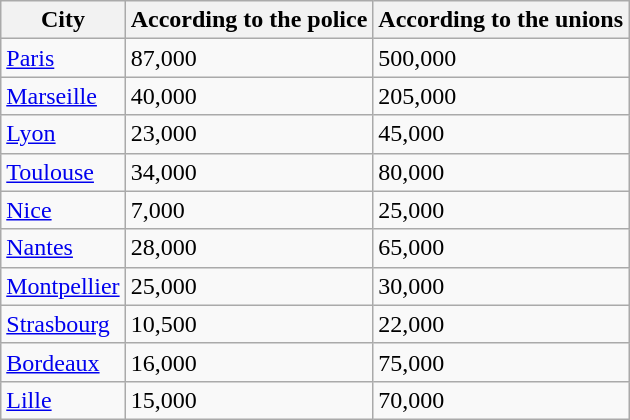<table class="wikitable">
<tr>
<th>City</th>
<th>According to the police</th>
<th>According to the unions</th>
</tr>
<tr>
<td><a href='#'>Paris</a></td>
<td>87,000</td>
<td>500,000</td>
</tr>
<tr>
<td><a href='#'>Marseille</a></td>
<td>40,000</td>
<td>205,000</td>
</tr>
<tr>
<td><a href='#'>Lyon</a></td>
<td>23,000</td>
<td>45,000</td>
</tr>
<tr>
<td><a href='#'>Toulouse</a></td>
<td>34,000</td>
<td>80,000</td>
</tr>
<tr>
<td><a href='#'>Nice</a></td>
<td>7,000</td>
<td>25,000</td>
</tr>
<tr>
<td><a href='#'>Nantes</a></td>
<td>28,000</td>
<td>65,000</td>
</tr>
<tr>
<td><a href='#'>Montpellier</a></td>
<td>25,000</td>
<td>30,000</td>
</tr>
<tr>
<td><a href='#'>Strasbourg</a></td>
<td>10,500</td>
<td>22,000</td>
</tr>
<tr>
<td><a href='#'>Bordeaux</a></td>
<td>16,000</td>
<td>75,000</td>
</tr>
<tr>
<td><a href='#'>Lille</a></td>
<td>15,000</td>
<td>70,000</td>
</tr>
</table>
